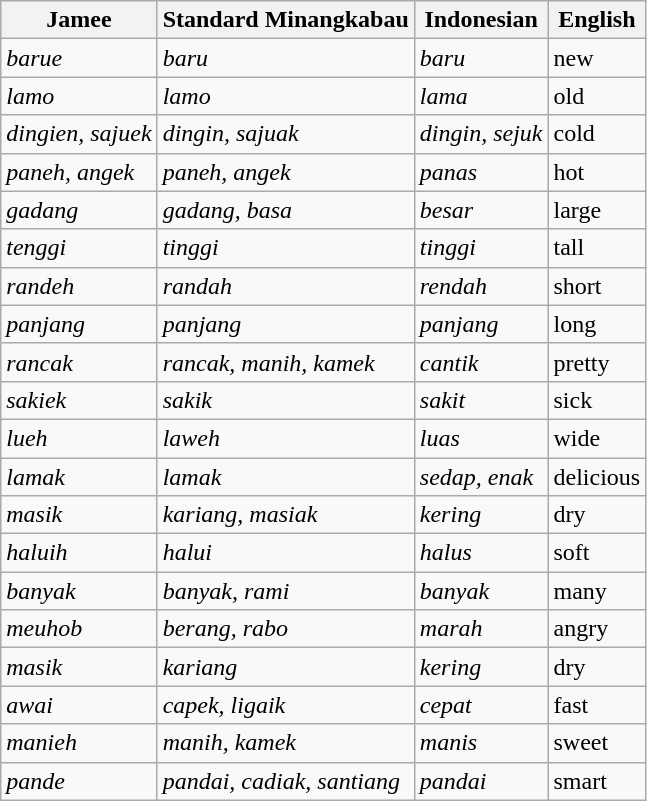<table class="wikitable">
<tr>
<th>Jamee</th>
<th>Standard Minangkabau</th>
<th>Indonesian</th>
<th>English</th>
</tr>
<tr>
<td><em>barue</em></td>
<td><em>baru</em></td>
<td><em>baru</em></td>
<td>new</td>
</tr>
<tr>
<td><em>lamo</em></td>
<td><em>lamo</em></td>
<td><em>lama</em></td>
<td>old</td>
</tr>
<tr>
<td><em>dingien, sajuek</em></td>
<td><em>dingin, sajuak</em></td>
<td><em>dingin, sejuk</em></td>
<td>cold</td>
</tr>
<tr>
<td><em>paneh, angek</em></td>
<td><em>paneh, angek</em></td>
<td><em>panas</em></td>
<td>hot</td>
</tr>
<tr>
<td><em>gadang</em></td>
<td><em>gadang, basa</em></td>
<td><em>besar</em></td>
<td>large</td>
</tr>
<tr>
<td><em>tenggi</em></td>
<td><em>tinggi</em></td>
<td><em>tinggi</em></td>
<td>tall</td>
</tr>
<tr>
<td><em>randeh</em></td>
<td><em>randah</em></td>
<td><em>rendah</em></td>
<td>short</td>
</tr>
<tr>
<td><em>panjang</em></td>
<td><em>panjang</em></td>
<td><em>panjang</em></td>
<td>long</td>
</tr>
<tr>
<td><em>rancak</em></td>
<td><em>rancak, manih, kamek</em></td>
<td><em>cantik</em></td>
<td>pretty</td>
</tr>
<tr>
<td><em>sakiek</em></td>
<td><em>sakik</em></td>
<td><em>sakit</em></td>
<td>sick</td>
</tr>
<tr>
<td><em>lueh</em></td>
<td><em>laweh</em></td>
<td><em>luas</em></td>
<td>wide</td>
</tr>
<tr>
<td><em>lamak</em></td>
<td><em>lamak</em></td>
<td><em>sedap, enak</em></td>
<td>delicious</td>
</tr>
<tr>
<td><em>masik</em></td>
<td><em>kariang, masiak</em></td>
<td><em>kering</em></td>
<td>dry</td>
</tr>
<tr>
<td><em>haluih</em></td>
<td><em>halui</em></td>
<td><em>halus</em></td>
<td>soft</td>
</tr>
<tr>
<td><em>banyak</em></td>
<td><em>banyak, rami</em></td>
<td><em>banyak</em></td>
<td>many</td>
</tr>
<tr>
<td><em>meuhob</em></td>
<td><em>berang, rabo</em></td>
<td><em>marah</em></td>
<td>angry</td>
</tr>
<tr>
<td><em>masik</em></td>
<td><em>kariang</em></td>
<td><em>kering</em></td>
<td>dry</td>
</tr>
<tr>
<td><em>awai</em></td>
<td><em>capek, ligaik</em></td>
<td><em>cepat</em></td>
<td>fast</td>
</tr>
<tr>
<td><em>manieh</em></td>
<td><em>manih, kamek</em></td>
<td><em>manis</em></td>
<td>sweet</td>
</tr>
<tr>
<td><em>pande</em></td>
<td><em>pandai, cadiak, santiang</em></td>
<td><em>pandai</em></td>
<td>smart</td>
</tr>
</table>
